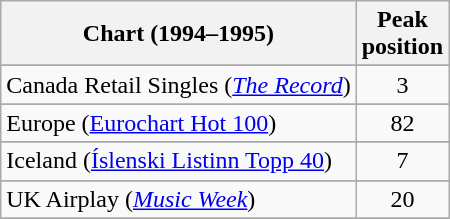<table class="wikitable sortable">
<tr>
<th>Chart (1994–1995)</th>
<th>Peak<br>position</th>
</tr>
<tr>
</tr>
<tr>
<td>Canada Retail Singles (<em><a href='#'>The Record</a></em>)</td>
<td align="center">3</td>
</tr>
<tr>
</tr>
<tr>
</tr>
<tr>
<td>Europe (<a href='#'>Eurochart Hot 100</a>)</td>
<td align="center">82</td>
</tr>
<tr>
</tr>
<tr>
<td>Iceland (<a href='#'>Íslenski Listinn Topp 40</a>)</td>
<td align="center">7</td>
</tr>
<tr>
</tr>
<tr>
</tr>
<tr>
<td>UK Airplay (<em><a href='#'>Music Week</a></em>)</td>
<td align="center">20</td>
</tr>
<tr>
</tr>
<tr>
</tr>
<tr>
</tr>
<tr>
</tr>
<tr>
</tr>
</table>
